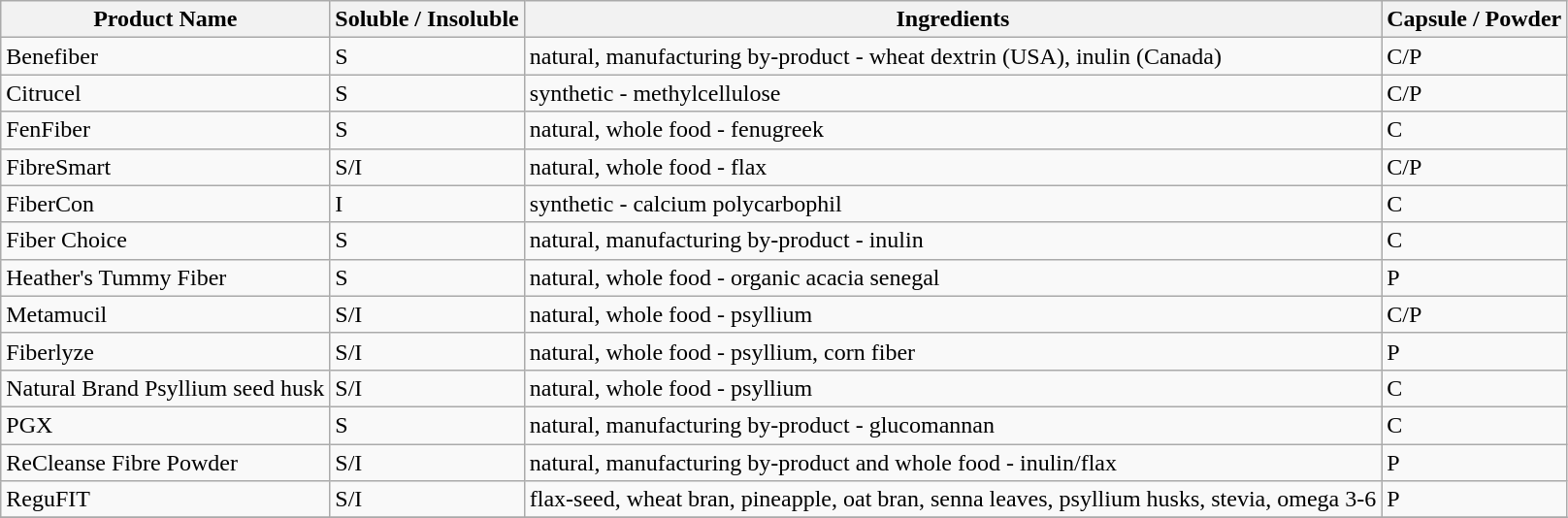<table class="wikitable">
<tr>
<th>Product Name</th>
<th>Soluble / Insoluble</th>
<th>Ingredients</th>
<th>Capsule / Powder</th>
</tr>
<tr>
<td>Benefiber</td>
<td>S</td>
<td>natural, manufacturing by-product - wheat dextrin (USA), inulin (Canada)</td>
<td>C/P</td>
</tr>
<tr>
<td>Citrucel</td>
<td>S</td>
<td>synthetic - methylcellulose</td>
<td>C/P</td>
</tr>
<tr>
<td>FenFiber</td>
<td>S</td>
<td>natural, whole food - fenugreek</td>
<td>C</td>
</tr>
<tr>
<td>FibreSmart</td>
<td>S/I</td>
<td>natural, whole food - flax</td>
<td>C/P</td>
</tr>
<tr>
<td>FiberCon</td>
<td>I</td>
<td>synthetic - calcium polycarbophil</td>
<td>C</td>
</tr>
<tr>
<td>Fiber Choice</td>
<td>S</td>
<td>natural, manufacturing by-product - inulin</td>
<td>C</td>
</tr>
<tr>
<td>Heather's Tummy Fiber</td>
<td>S</td>
<td>natural, whole food - organic acacia senegal</td>
<td>P</td>
</tr>
<tr>
<td>Metamucil</td>
<td>S/I</td>
<td>natural, whole food - psyllium</td>
<td>C/P</td>
</tr>
<tr>
<td>Fiberlyze</td>
<td>S/I</td>
<td>natural, whole food - psyllium, corn fiber</td>
<td>P</td>
</tr>
<tr>
<td>Natural Brand Psyllium seed husk</td>
<td>S/I</td>
<td>natural, whole food - psyllium</td>
<td>C</td>
</tr>
<tr>
<td>PGX</td>
<td>S</td>
<td>natural, manufacturing by-product - glucomannan</td>
<td>C</td>
</tr>
<tr>
<td>ReCleanse Fibre Powder</td>
<td>S/I</td>
<td>natural, manufacturing by-product and whole food - inulin/flax</td>
<td>P</td>
</tr>
<tr>
<td>ReguFIT</td>
<td>S/I</td>
<td>flax-seed, wheat bran, pineapple, oat bran, senna leaves, psyllium husks, stevia, omega 3-6</td>
<td>P</td>
</tr>
<tr>
</tr>
</table>
